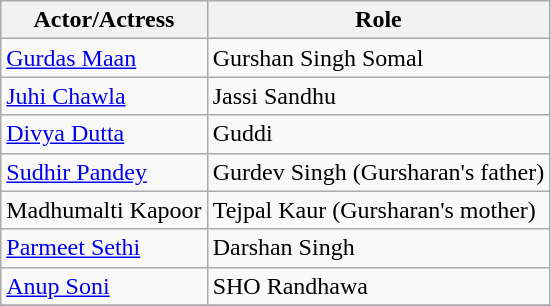<table class="wikitable">
<tr>
<th>Actor/Actress</th>
<th>Role</th>
</tr>
<tr>
<td><a href='#'>Gurdas Maan</a></td>
<td>Gurshan Singh Somal</td>
</tr>
<tr>
<td><a href='#'>Juhi Chawla</a></td>
<td>Jassi Sandhu</td>
</tr>
<tr>
<td><a href='#'>Divya Dutta</a></td>
<td>Guddi</td>
</tr>
<tr>
<td><a href='#'>Sudhir Pandey</a></td>
<td>Gurdev Singh (Gursharan's father)</td>
</tr>
<tr>
<td>Madhumalti Kapoor</td>
<td>Tejpal Kaur (Gursharan's mother)</td>
</tr>
<tr>
<td><a href='#'>Parmeet Sethi</a></td>
<td>Darshan Singh</td>
</tr>
<tr>
<td><a href='#'>Anup Soni</a></td>
<td>SHO Randhawa</td>
</tr>
<tr>
</tr>
</table>
